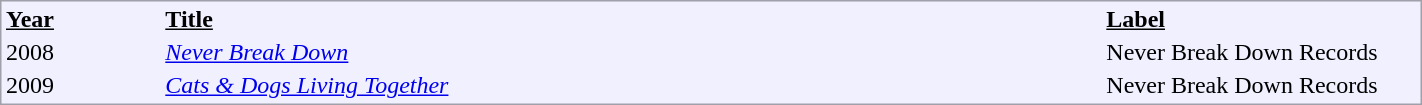<table style="border: 1px solid #a0a0aa; background-color: #f0f0ff; width: 75%; margin-left:8px;">
<tr>
<td width=5%><u><strong>Year</strong></u></td>
<td width=30%><u><strong>Title</strong></u></td>
<td width=10%><u><strong>Label</strong></u></td>
</tr>
<tr>
<td>2008</td>
<td><em><a href='#'>Never Break Down</a></em></td>
<td>Never Break Down Records</td>
</tr>
<tr>
<td>2009</td>
<td><em><a href='#'>Cats & Dogs Living Together</a></em></td>
<td>Never Break Down Records</td>
</tr>
</table>
